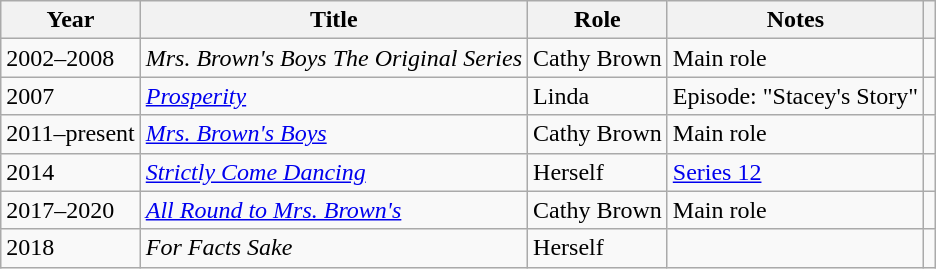<table class="wikitable sortable">
<tr>
<th>Year</th>
<th>Title</th>
<th>Role</th>
<th>Notes</th>
<th class="unsortable"></th>
</tr>
<tr>
<td>2002–2008</td>
<td><em>Mrs. Brown's Boys The Original Series</em></td>
<td>Cathy Brown</td>
<td>Main role</td>
<td align="center"></td>
</tr>
<tr>
<td>2007</td>
<td><em><a href='#'>Prosperity</a></em></td>
<td>Linda</td>
<td>Episode: "Stacey's Story"</td>
<td align="center"></td>
</tr>
<tr>
<td>2011–present</td>
<td><em><a href='#'>Mrs. Brown's Boys</a></em></td>
<td>Cathy Brown</td>
<td>Main role</td>
<td align="center"></td>
</tr>
<tr>
<td>2014</td>
<td><em><a href='#'>Strictly Come Dancing</a></em></td>
<td>Herself</td>
<td><a href='#'>Series 12</a></td>
<td align="center"></td>
</tr>
<tr>
<td>2017–2020</td>
<td><em><a href='#'>All Round to Mrs. Brown's</a></em></td>
<td>Cathy Brown</td>
<td>Main role</td>
<td align="center"></td>
</tr>
<tr>
<td>2018</td>
<td><em>For Facts Sake</em></td>
<td>Herself</td>
<td></td>
<td align="center"></td>
</tr>
</table>
